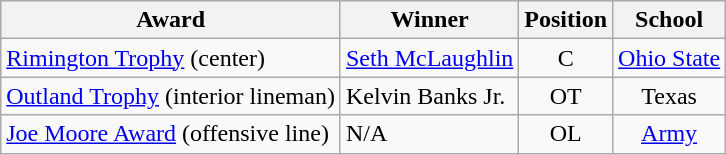<table class="wikitable">
<tr>
<th>Award</th>
<th>Winner</th>
<th>Position</th>
<th>School</th>
</tr>
<tr>
<td><a href='#'>Rimington Trophy</a> (center)</td>
<td><a href='#'>Seth McLaughlin</a></td>
<td align="center">C</td>
<td align="center"><a href='#'>Ohio State</a></td>
</tr>
<tr>
<td><a href='#'>Outland Trophy</a> (interior lineman)</td>
<td>Kelvin Banks Jr.</td>
<td align="center">OT</td>
<td align="center">Texas</td>
</tr>
<tr>
<td><a href='#'>Joe Moore Award</a> (offensive line)</td>
<td>N/A</td>
<td align="center">OL</td>
<td align="center"><a href='#'>Army</a></td>
</tr>
</table>
